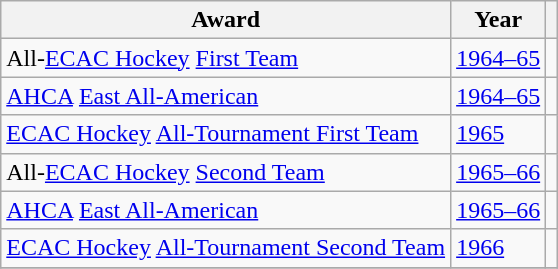<table class="wikitable">
<tr>
<th>Award</th>
<th>Year</th>
<th></th>
</tr>
<tr>
<td>All-<a href='#'>ECAC Hockey</a> <a href='#'>First Team</a></td>
<td><a href='#'>1964–65</a></td>
<td></td>
</tr>
<tr>
<td><a href='#'>AHCA</a> <a href='#'>East All-American</a></td>
<td><a href='#'>1964–65</a></td>
<td></td>
</tr>
<tr>
<td><a href='#'>ECAC Hockey</a> <a href='#'>All-Tournament First Team</a></td>
<td><a href='#'>1965</a></td>
<td></td>
</tr>
<tr>
<td>All-<a href='#'>ECAC Hockey</a> <a href='#'>Second Team</a></td>
<td><a href='#'>1965–66</a></td>
<td></td>
</tr>
<tr>
<td><a href='#'>AHCA</a> <a href='#'>East All-American</a></td>
<td><a href='#'>1965–66</a></td>
<td></td>
</tr>
<tr>
<td><a href='#'>ECAC Hockey</a> <a href='#'>All-Tournament Second Team</a></td>
<td><a href='#'>1966</a></td>
<td></td>
</tr>
<tr>
</tr>
</table>
